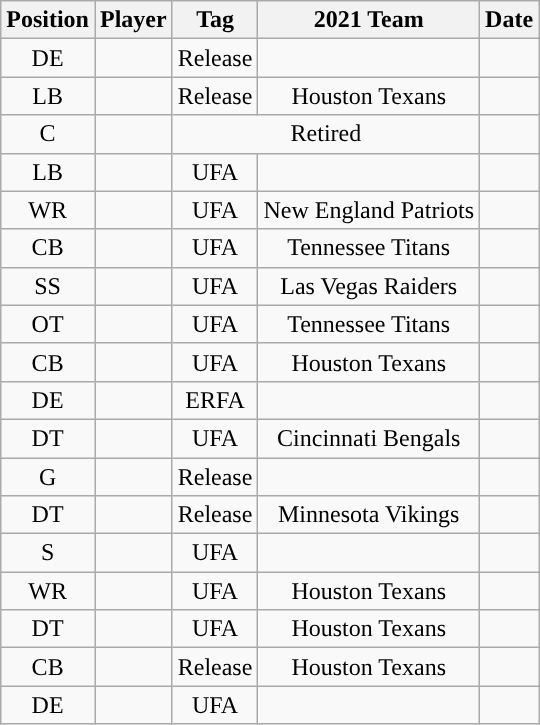<table class="wikitable sortable" style="text-align:center">
<tr>
<th>Position</th>
<th>Player</th>
<th>Tag</th>
<th>2021 Team</th>
<th>Date</th>
</tr>
<tr>
<td>DE</td>
<td></td>
<td>Release</td>
<td></td>
<td></td>
</tr>
<tr>
<td>LB</td>
<td></td>
<td>Release</td>
<td>Houston Texans</td>
<td></td>
</tr>
<tr>
<td>C</td>
<td></td>
<td colspan="2">Retired</td>
<td></td>
</tr>
<tr>
<td>LB</td>
<td></td>
<td>UFA</td>
<td></td>
<td></td>
</tr>
<tr>
<td>WR</td>
<td></td>
<td>UFA</td>
<td>New England Patriots</td>
<td></td>
</tr>
<tr>
<td>CB</td>
<td></td>
<td>UFA</td>
<td>Tennessee Titans</td>
<td></td>
</tr>
<tr>
<td>SS</td>
<td></td>
<td>UFA</td>
<td>Las Vegas Raiders</td>
<td></td>
</tr>
<tr>
<td>OT</td>
<td></td>
<td>UFA</td>
<td>Tennessee Titans</td>
<td></td>
</tr>
<tr>
<td>CB</td>
<td></td>
<td>UFA</td>
<td>Houston Texans</td>
<td></td>
</tr>
<tr>
<td>DE</td>
<td></td>
<td>ERFA</td>
<td></td>
<td></td>
</tr>
<tr>
<td>DT</td>
<td></td>
<td>UFA</td>
<td>Cincinnati Bengals</td>
<td></td>
</tr>
<tr>
<td>G</td>
<td></td>
<td>Release</td>
<td></td>
<td></td>
</tr>
<tr>
<td>DT</td>
<td></td>
<td>Release</td>
<td>Minnesota Vikings</td>
<td></td>
</tr>
<tr>
<td>S</td>
<td></td>
<td>UFA</td>
<td></td>
<td></td>
</tr>
<tr>
<td>WR</td>
<td></td>
<td>UFA</td>
<td>Houston Texans</td>
<td></td>
</tr>
<tr>
<td>DT</td>
<td></td>
<td>UFA</td>
<td>Houston Texans</td>
<td></td>
</tr>
<tr>
<td>CB</td>
<td></td>
<td>Release</td>
<td>Houston Texans</td>
<td></td>
</tr>
<tr>
<td>DE</td>
<td></td>
<td>UFA</td>
<td></td>
<td></td>
</tr>
</table>
